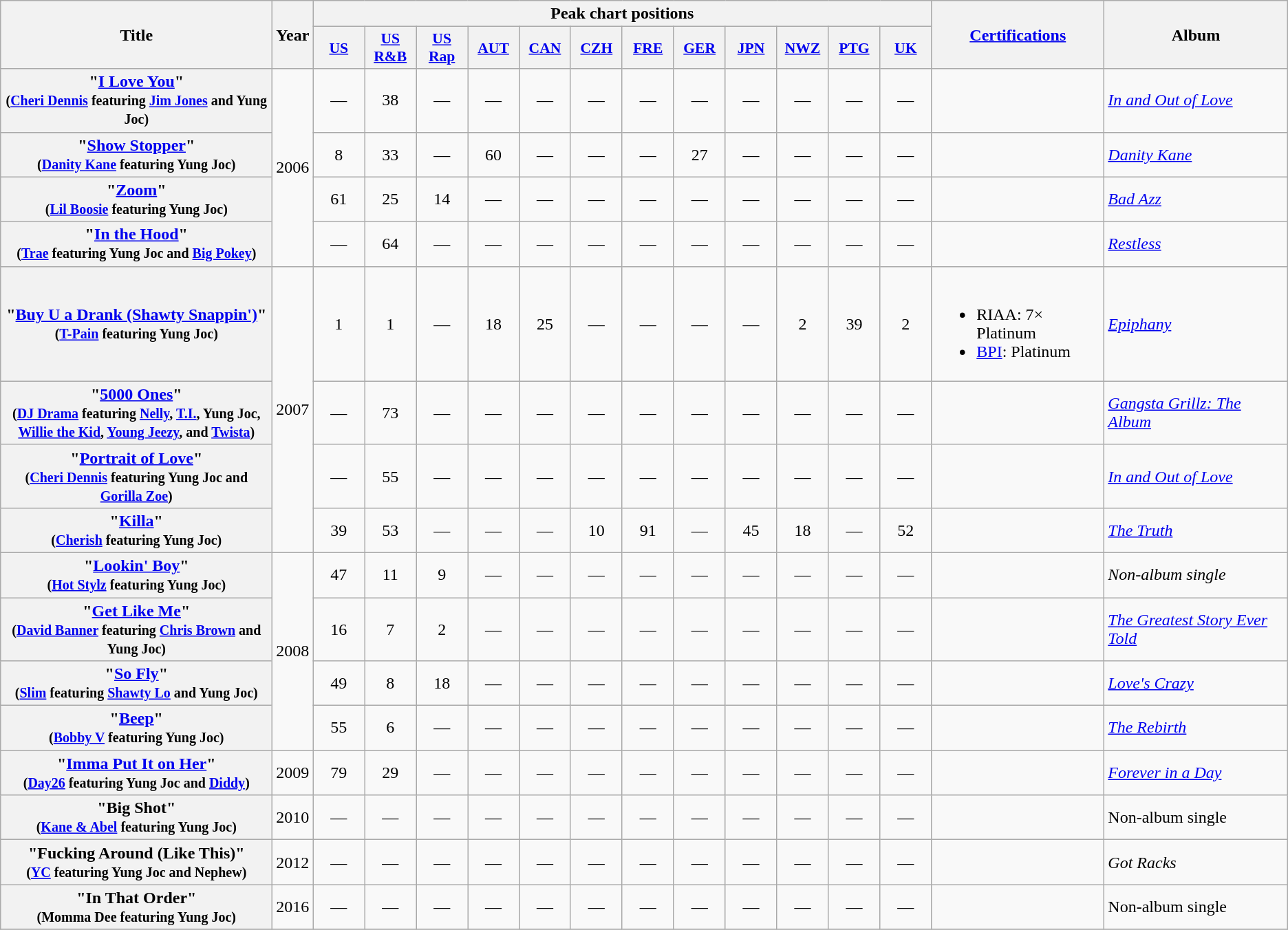<table class="wikitable plainrowheaders" style="text-align:center;" border="1">
<tr>
<th scope="col" rowspan="2" style="width:16em;">Title</th>
<th scope="col" rowspan="2">Year</th>
<th scope="col" colspan="12">Peak chart positions</th>
<th scope="col" rowspan="2" style="width:10em;"><a href='#'>Certifications</a></th>
<th scope="col" rowspan="2">Album</th>
</tr>
<tr>
<th scope="col" style="width:3em;font-size:90%;"><a href='#'>US</a></th>
<th scope="col" style="width:3em;font-size:90%;"><a href='#'>US R&B</a></th>
<th scope="col" style="width:3em;font-size:90%;"><a href='#'>US Rap</a></th>
<th scope="col" style="width:3em;font-size:90%;"><a href='#'>AUT</a></th>
<th scope="col" style="width:3em;font-size:90%;"><a href='#'>CAN</a></th>
<th scope="col" style="width:3em;font-size:90%;"><a href='#'>CZH</a></th>
<th scope="col" style="width:3em;font-size:90%;"><a href='#'>FRE</a></th>
<th scope="col" style="width:3em;font-size:90%;"><a href='#'>GER</a></th>
<th scope="col" style="width:3em;font-size:90%;"><a href='#'>JPN</a></th>
<th scope="col" style="width:3em;font-size:90%;"><a href='#'>NWZ</a></th>
<th scope="col" style="width:3em;font-size:90%;"><a href='#'>PTG</a></th>
<th scope="col" style="width:3em;font-size:90%;"><a href='#'>UK</a></th>
</tr>
<tr>
<th scope="row">"<a href='#'>I Love You</a>"<br><small>(<a href='#'>Cheri Dennis</a> featuring <a href='#'>Jim Jones</a> and Yung Joc)</small></th>
<td rowspan="4">2006</td>
<td>—</td>
<td>38</td>
<td>—</td>
<td>—</td>
<td>—</td>
<td>—</td>
<td>—</td>
<td>—</td>
<td>—</td>
<td>—</td>
<td>—</td>
<td>—</td>
<td></td>
<td align="left"><em><a href='#'>In and Out of Love</a></em></td>
</tr>
<tr>
<th scope="row">"<a href='#'>Show Stopper</a>"<br><small>(<a href='#'>Danity Kane</a> featuring Yung Joc)</small></th>
<td>8</td>
<td>33</td>
<td>—</td>
<td>60</td>
<td>—</td>
<td>—</td>
<td>—</td>
<td>27</td>
<td>—</td>
<td>—</td>
<td>—</td>
<td>—</td>
<td></td>
<td align="left"><em><a href='#'>Danity Kane</a></em></td>
</tr>
<tr>
<th scope="row">"<a href='#'>Zoom</a>"<br><small>(<a href='#'>Lil Boosie</a> featuring Yung Joc)</small></th>
<td>61</td>
<td>25</td>
<td>14</td>
<td>—</td>
<td>—</td>
<td>—</td>
<td>—</td>
<td>—</td>
<td>—</td>
<td>—</td>
<td>—</td>
<td>—</td>
<td></td>
<td align="left"><em><a href='#'>Bad Azz</a></em></td>
</tr>
<tr>
<th scope="row">"<a href='#'>In the Hood</a>"<br><small>(<a href='#'>Trae</a> featuring Yung Joc and <a href='#'>Big Pokey</a>)</small></th>
<td>—</td>
<td align="center">64</td>
<td>—</td>
<td>—</td>
<td>—</td>
<td>—</td>
<td>—</td>
<td>—</td>
<td>—</td>
<td>—</td>
<td>—</td>
<td>—</td>
<td></td>
<td align="left"><em><a href='#'>Restless</a></em></td>
</tr>
<tr>
<th scope="row">"<a href='#'>Buy U a Drank (Shawty Snappin')</a>"<br><small>(<a href='#'>T-Pain</a> featuring Yung Joc)</small></th>
<td rowspan="4">2007</td>
<td>1</td>
<td>1</td>
<td>—</td>
<td>18</td>
<td>25</td>
<td>—</td>
<td>—</td>
<td>—</td>
<td>—</td>
<td>2</td>
<td>39</td>
<td>2</td>
<td align="left"><br><ul><li>RIAA: 7× Platinum</li><li><a href='#'>BPI</a>: Platinum</li></ul></td>
<td align="left"><em><a href='#'>Epiphany</a></em></td>
</tr>
<tr>
<th scope="row">"<a href='#'>5000 Ones</a>"<br><small>(<a href='#'>DJ Drama</a> featuring <a href='#'>Nelly</a>, <a href='#'>T.I.</a>, Yung Joc, <a href='#'>Willie the Kid</a>, <a href='#'>Young Jeezy</a>, and <a href='#'>Twista</a>)</small></th>
<td>—</td>
<td>73</td>
<td>—</td>
<td>—</td>
<td>—</td>
<td>—</td>
<td>—</td>
<td>—</td>
<td>—</td>
<td>—</td>
<td>—</td>
<td>—</td>
<td></td>
<td align="left"><em><a href='#'>Gangsta Grillz: The Album</a></em></td>
</tr>
<tr>
<th scope="row">"<a href='#'>Portrait of Love</a>"<br><small>(<a href='#'>Cheri Dennis</a> featuring Yung Joc and <a href='#'>Gorilla Zoe</a>)</small></th>
<td>—</td>
<td>55</td>
<td>—</td>
<td>—</td>
<td>—</td>
<td>—</td>
<td>—</td>
<td>—</td>
<td>—</td>
<td>—</td>
<td>—</td>
<td>—</td>
<td></td>
<td align="left"><em><a href='#'>In and Out of Love</a></em></td>
</tr>
<tr>
<th scope="row">"<a href='#'>Killa</a>"<br><small>(<a href='#'>Cherish</a> featuring Yung Joc)</small></th>
<td>39</td>
<td>53</td>
<td>—</td>
<td>—</td>
<td>—</td>
<td>10</td>
<td>91</td>
<td>—</td>
<td>45</td>
<td>18</td>
<td>—</td>
<td>52</td>
<td></td>
<td align="left"><em><a href='#'>The Truth</a></em></td>
</tr>
<tr>
<th scope="row">"<a href='#'>Lookin' Boy</a>"<br><small> (<a href='#'>Hot Stylz</a> featuring Yung Joc)</small></th>
<td rowspan="4">2008</td>
<td>47</td>
<td>11</td>
<td>9</td>
<td>—</td>
<td>—</td>
<td>—</td>
<td>—</td>
<td>—</td>
<td>—</td>
<td>—</td>
<td>—</td>
<td>—</td>
<td></td>
<td align="left"><em>Non-album single</em></td>
</tr>
<tr>
<th scope="row">"<a href='#'>Get Like Me</a>"<br><small>(<a href='#'>David Banner</a> featuring <a href='#'>Chris Brown</a> and Yung Joc)</small></th>
<td>16</td>
<td>7</td>
<td>2</td>
<td>—</td>
<td>—</td>
<td>—</td>
<td>—</td>
<td>—</td>
<td>—</td>
<td>—</td>
<td>—</td>
<td>—</td>
<td></td>
<td align="left"><em><a href='#'>The Greatest Story Ever Told</a></em></td>
</tr>
<tr>
<th scope="row">"<a href='#'>So Fly</a>"<br><small>(<a href='#'>Slim</a> featuring <a href='#'>Shawty Lo</a> and Yung Joc)</small></th>
<td>49</td>
<td>8</td>
<td>18</td>
<td>—</td>
<td>—</td>
<td>—</td>
<td>—</td>
<td>—</td>
<td>—</td>
<td>—</td>
<td>—</td>
<td>—</td>
<td></td>
<td align="left"><em><a href='#'>Love's Crazy</a></em></td>
</tr>
<tr>
<th scope="row">"<a href='#'>Beep</a>"<br><small>(<a href='#'>Bobby V</a> featuring Yung Joc)</small></th>
<td>55</td>
<td>6</td>
<td>—</td>
<td>—</td>
<td>—</td>
<td>—</td>
<td>—</td>
<td>—</td>
<td>—</td>
<td>—</td>
<td>—</td>
<td>—</td>
<td></td>
<td align="left"><em><a href='#'>The Rebirth</a></em></td>
</tr>
<tr>
<th scope="row">"<a href='#'>Imma Put It on Her</a>"<br><small>(<a href='#'>Day26</a> featuring Yung Joc and <a href='#'>Diddy</a>)</small></th>
<td>2009</td>
<td>79</td>
<td>29</td>
<td>—</td>
<td>—</td>
<td>—</td>
<td>—</td>
<td>—</td>
<td>—</td>
<td>—</td>
<td>—</td>
<td>—</td>
<td>—</td>
<td></td>
<td align="left"><em><a href='#'>Forever in a Day</a></em></td>
</tr>
<tr>
<th scope="row">"Big Shot"<br><small>(<a href='#'>Kane & Abel</a> featuring Yung Joc)</small></th>
<td>2010</td>
<td>—</td>
<td>—</td>
<td>—</td>
<td>—</td>
<td>—</td>
<td>—</td>
<td>—</td>
<td>—</td>
<td>—</td>
<td>—</td>
<td>—</td>
<td>—</td>
<td></td>
<td align="left">Non-album single</td>
</tr>
<tr>
<th scope="row">"Fucking Around (Like This)"<br><small>(<a href='#'>YC</a> featuring Yung Joc and Nephew)</small></th>
<td>2012</td>
<td>—</td>
<td>—</td>
<td>—</td>
<td>—</td>
<td>—</td>
<td>—</td>
<td>—</td>
<td>—</td>
<td>—</td>
<td>—</td>
<td>—</td>
<td>—</td>
<td></td>
<td align="left"><em>Got Racks</em></td>
</tr>
<tr>
<th scope="row">"In That Order"<br><small>(Momma Dee featuring Yung Joc)</small></th>
<td>2016</td>
<td>—</td>
<td>—</td>
<td>—</td>
<td>—</td>
<td>—</td>
<td>—</td>
<td>—</td>
<td>—</td>
<td>—</td>
<td>—</td>
<td>—</td>
<td>—</td>
<td></td>
<td align="left">Non-album single</td>
</tr>
<tr>
</tr>
</table>
